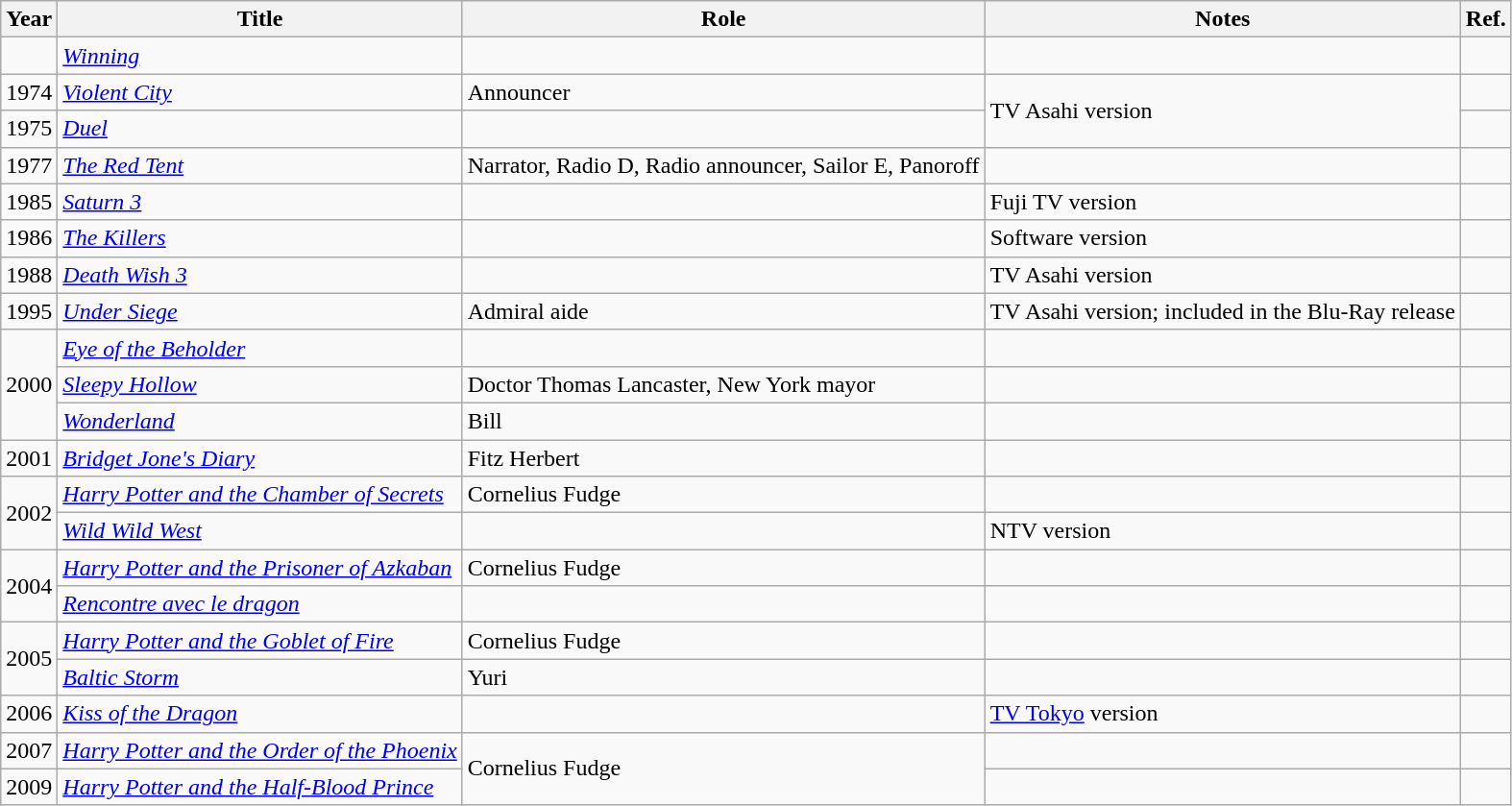<table class="wikitable">
<tr>
<th>Year</th>
<th>Title</th>
<th>Role</th>
<th>Notes</th>
<th>Ref.</th>
</tr>
<tr>
<td></td>
<td><em><a href='#'>Winning</a></em></td>
<td></td>
<td></td>
<td></td>
</tr>
<tr>
<td>1974</td>
<td><em><a href='#'>Violent City</a></em></td>
<td>Announcer</td>
<td rowspan="2">TV Asahi version</td>
<td></td>
</tr>
<tr>
<td>1975</td>
<td><em><a href='#'>Duel</a></em></td>
<td></td>
<td></td>
</tr>
<tr>
<td>1977</td>
<td><em><a href='#'>The Red Tent</a></em></td>
<td>Narrator, Radio D, Radio announcer, Sailor E, Panoroff</td>
<td></td>
<td></td>
</tr>
<tr>
<td>1985</td>
<td><em><a href='#'>Saturn 3</a></em></td>
<td></td>
<td>Fuji TV version</td>
<td></td>
</tr>
<tr>
<td>1986</td>
<td><em><a href='#'>The Killers</a></em></td>
<td></td>
<td>Software version</td>
<td></td>
</tr>
<tr>
<td>1988</td>
<td><em><a href='#'>Death Wish 3</a></em></td>
<td></td>
<td>TV Asahi version</td>
<td></td>
</tr>
<tr>
<td>1995</td>
<td><em><a href='#'>Under Siege</a></em></td>
<td>Admiral aide</td>
<td>TV Asahi version; included in the Blu-Ray release</td>
<td></td>
</tr>
<tr>
<td rowspan="3">2000</td>
<td><em><a href='#'>Eye of the Beholder</a></em></td>
<td></td>
<td></td>
<td></td>
</tr>
<tr>
<td><em><a href='#'>Sleepy Hollow</a></em></td>
<td>Doctor Thomas Lancaster, New York mayor</td>
<td></td>
<td></td>
</tr>
<tr>
<td><em><a href='#'>Wonderland</a></em></td>
<td>Bill</td>
<td></td>
<td></td>
</tr>
<tr>
<td>2001</td>
<td><em><a href='#'>Bridget Jone's Diary</a></em></td>
<td>Fitz Herbert</td>
<td></td>
<td></td>
</tr>
<tr>
<td rowspan="2">2002</td>
<td><em><a href='#'>Harry Potter and the Chamber of Secrets</a></em></td>
<td>Cornelius Fudge</td>
<td></td>
<td></td>
</tr>
<tr>
<td><em><a href='#'>Wild Wild West</a></em></td>
<td></td>
<td>NTV version</td>
<td></td>
</tr>
<tr>
<td rowspan="2">2004</td>
<td><em><a href='#'>Harry Potter and the Prisoner of Azkaban</a></em></td>
<td>Cornelius Fudge</td>
<td></td>
<td></td>
</tr>
<tr>
<td><em><a href='#'>Rencontre avec le dragon</a></em></td>
<td></td>
<td></td>
<td></td>
</tr>
<tr>
<td rowspan="2">2005</td>
<td><em><a href='#'>Harry Potter and the Goblet of Fire</a></em></td>
<td>Cornelius Fudge</td>
<td></td>
<td></td>
</tr>
<tr>
<td><em><a href='#'>Baltic Storm</a></em></td>
<td>Yuri</td>
<td></td>
<td></td>
</tr>
<tr>
<td>2006</td>
<td><em><a href='#'>Kiss of the Dragon</a></em></td>
<td></td>
<td><a href='#'>TV Tokyo</a> version</td>
<td></td>
</tr>
<tr>
<td>2007</td>
<td><em><a href='#'>Harry Potter and the Order of the Phoenix</a></em></td>
<td rowspan="2">Cornelius Fudge</td>
<td></td>
<td></td>
</tr>
<tr>
<td>2009</td>
<td><em><a href='#'>Harry Potter and the Half-Blood Prince</a></em></td>
<td></td>
<td></td>
</tr>
</table>
